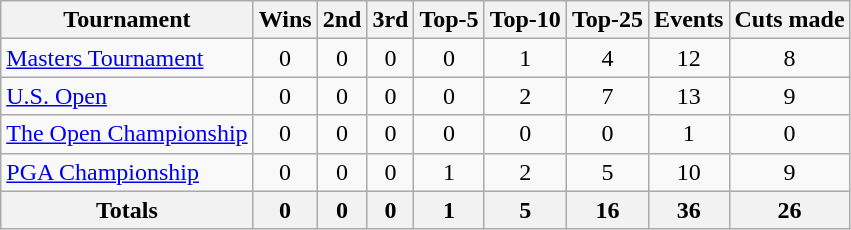<table class=wikitable style=text-align:center>
<tr>
<th>Tournament</th>
<th>Wins</th>
<th>2nd</th>
<th>3rd</th>
<th>Top-5</th>
<th>Top-10</th>
<th>Top-25</th>
<th>Events</th>
<th>Cuts made</th>
</tr>
<tr>
<td align=left><a href='#'>Masters Tournament</a></td>
<td>0</td>
<td>0</td>
<td>0</td>
<td>0</td>
<td>1</td>
<td>4</td>
<td>12</td>
<td>8</td>
</tr>
<tr>
<td align=left><a href='#'>U.S. Open</a></td>
<td>0</td>
<td>0</td>
<td>0</td>
<td>0</td>
<td>2</td>
<td>7</td>
<td>13</td>
<td>9</td>
</tr>
<tr>
<td align=left><a href='#'>The Open Championship</a></td>
<td>0</td>
<td>0</td>
<td>0</td>
<td>0</td>
<td>0</td>
<td>0</td>
<td>1</td>
<td>0</td>
</tr>
<tr>
<td align=left><a href='#'>PGA Championship</a></td>
<td>0</td>
<td>0</td>
<td>0</td>
<td>1</td>
<td>2</td>
<td>5</td>
<td>10</td>
<td>9</td>
</tr>
<tr>
<th>Totals</th>
<th>0</th>
<th>0</th>
<th>0</th>
<th>1</th>
<th>5</th>
<th>16</th>
<th>36</th>
<th>26</th>
</tr>
</table>
